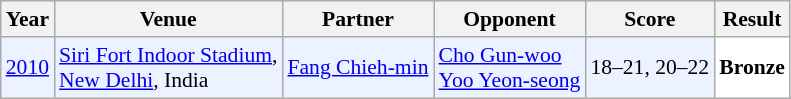<table class="sortable wikitable" style="font-size: 90%;">
<tr>
<th>Year</th>
<th>Venue</th>
<th>Partner</th>
<th>Opponent</th>
<th>Score</th>
<th>Result</th>
</tr>
<tr style="background:#ECF2FF">
<td align="center"><a href='#'>2010</a></td>
<td align="left"><a href='#'>Siri Fort Indoor Stadium</a>,<br><a href='#'>New Delhi</a>, India</td>
<td align="left"> <a href='#'>Fang Chieh-min</a></td>
<td align="left"> <a href='#'>Cho Gun-woo</a><br> <a href='#'>Yoo Yeon-seong</a></td>
<td align="left">18–21, 20–22</td>
<td style="text-align:left; background:white"> <strong>Bronze</strong></td>
</tr>
</table>
